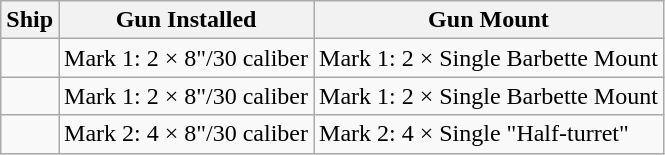<table class="wikitable">
<tr>
<th>Ship</th>
<th>Gun Installed</th>
<th>Gun Mount</th>
</tr>
<tr>
<td></td>
<td>Mark 1: 2 × 8"/30 caliber</td>
<td>Mark 1: 2 × Single Barbette Mount</td>
</tr>
<tr>
<td></td>
<td>Mark 1: 2 × 8"/30 caliber</td>
<td>Mark 1: 2 × Single Barbette Mount</td>
</tr>
<tr>
<td></td>
<td>Mark 2: 4 × 8"/30 caliber</td>
<td>Mark 2: 4 × Single "Half-turret"</td>
</tr>
</table>
